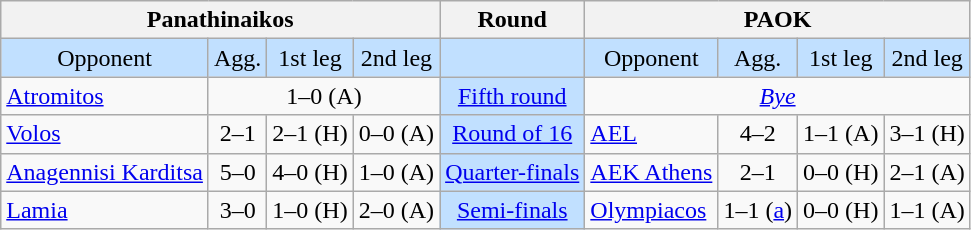<table class="wikitable" style="text-align:center">
<tr>
<th colspan="4">Panathinaikos</th>
<th>Round</th>
<th colspan="4">PAOK</th>
</tr>
<tr style="background:#C1E0FF">
<td>Opponent</td>
<td>Agg.</td>
<td>1st leg</td>
<td>2nd leg</td>
<td></td>
<td>Opponent</td>
<td>Agg.</td>
<td>1st leg</td>
<td>2nd leg</td>
</tr>
<tr>
<td align=left><a href='#'>Atromitos</a></td>
<td colspan=3>1–0 (A)</td>
<td style="background:#C1E0FF"><a href='#'>Fifth round</a></td>
<td colspan=4><em><a href='#'>Bye</a></em></td>
</tr>
<tr>
<td style="text-align:left"><a href='#'>Volos</a></td>
<td>2–1</td>
<td>2–1 (H)</td>
<td>0–0 (A)</td>
<td style="background:#C1E0FF"><a href='#'>Round of 16</a></td>
<td style="text-align:left"><a href='#'>AEL</a></td>
<td>4–2</td>
<td>1–1 (A)</td>
<td>3–1 (H)</td>
</tr>
<tr>
<td style="text-align:left"><a href='#'>Anagennisi Karditsa</a></td>
<td>5–0</td>
<td>4–0 (H)</td>
<td>1–0 (A)</td>
<td style="background:#C1E0FF"><a href='#'>Quarter-finals</a></td>
<td style="text-align:left"><a href='#'>AEK Athens</a></td>
<td>2–1</td>
<td>0–0 (H)</td>
<td>2–1 (A)</td>
</tr>
<tr>
<td style="text-align:left"><a href='#'>Lamia</a></td>
<td>3–0</td>
<td>1–0 (H)</td>
<td>2–0 (A)</td>
<td style="background:#C1E0FF"><a href='#'>Semi-finals</a></td>
<td style="text-align:left"><a href='#'>Olympiacos</a></td>
<td>1–1 (<a href='#'>a</a>)</td>
<td>0–0 (H)</td>
<td>1–1 (A)</td>
</tr>
</table>
